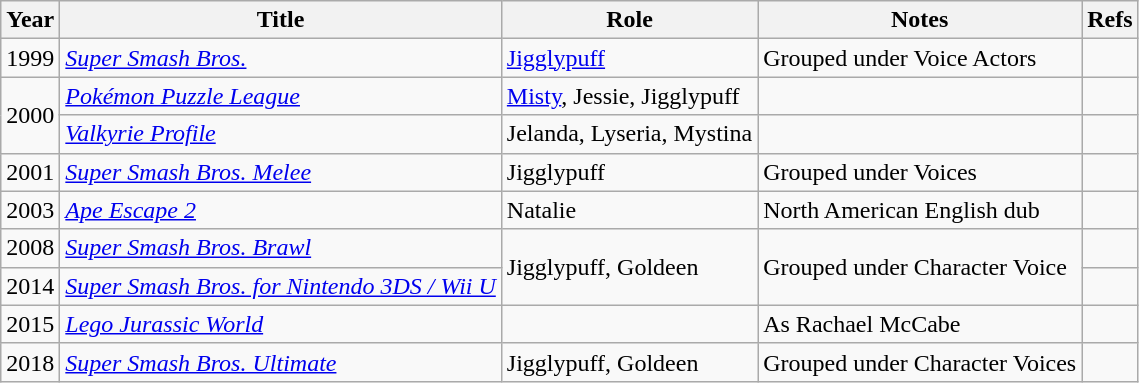<table class="wikitable sortable plainrowheaders">
<tr>
<th>Year</th>
<th>Title</th>
<th>Role</th>
<th class="unsortable">Notes</th>
<th class="unsortable">Refs</th>
</tr>
<tr>
<td>1999</td>
<td><em><a href='#'>Super Smash Bros.</a></em></td>
<td><a href='#'>Jigglypuff</a></td>
<td>Grouped under Voice Actors</td>
<td></td>
</tr>
<tr>
<td rowspan="2">2000</td>
<td><em><a href='#'>Pokémon Puzzle League</a></em></td>
<td><a href='#'>Misty</a>, Jessie, Jigglypuff</td>
<td></td>
<td></td>
</tr>
<tr>
<td><em><a href='#'>Valkyrie Profile</a></em></td>
<td>Jelanda, Lyseria, Mystina</td>
<td></td>
<td></td>
</tr>
<tr>
<td>2001</td>
<td><em><a href='#'>Super Smash Bros. Melee</a></em></td>
<td>Jigglypuff</td>
<td>Grouped under Voices</td>
<td></td>
</tr>
<tr>
<td>2003</td>
<td><em><a href='#'>Ape Escape 2</a></em></td>
<td>Natalie</td>
<td>North American English dub</td>
<td></td>
</tr>
<tr>
<td>2008</td>
<td><em><a href='#'>Super Smash Bros. Brawl</a></em></td>
<td rowspan=2>Jigglypuff, Goldeen</td>
<td rowspan=2>Grouped under Character Voice</td>
<td></td>
</tr>
<tr>
<td>2014</td>
<td><em><a href='#'>Super Smash Bros. for Nintendo 3DS / Wii U</a></em></td>
<td></td>
</tr>
<tr>
<td>2015</td>
<td><em><a href='#'>Lego Jurassic World</a></em></td>
<td></td>
<td>As Rachael McCabe</td>
<td></td>
</tr>
<tr>
<td>2018</td>
<td><em><a href='#'>Super Smash Bros. Ultimate</a></em></td>
<td>Jigglypuff, Goldeen</td>
<td>Grouped under Character Voices</td>
<td></td>
</tr>
</table>
